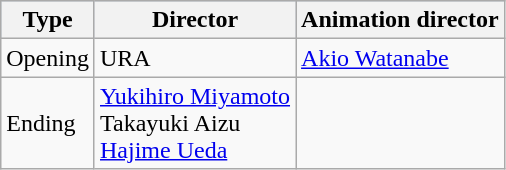<table class="wikitable">
<tr style="background:#b0c4de; text-align:center;">
<th>Type</th>
<th>Director</th>
<th>Animation director</th>
</tr>
<tr>
<td>Opening</td>
<td>URA</td>
<td><a href='#'>Akio Watanabe</a></td>
</tr>
<tr>
<td>Ending</td>
<td><a href='#'>Yukihiro Miyamoto</a><br>Takayuki Aizu<br><a href='#'>Hajime Ueda</a></td>
<td></td>
</tr>
</table>
